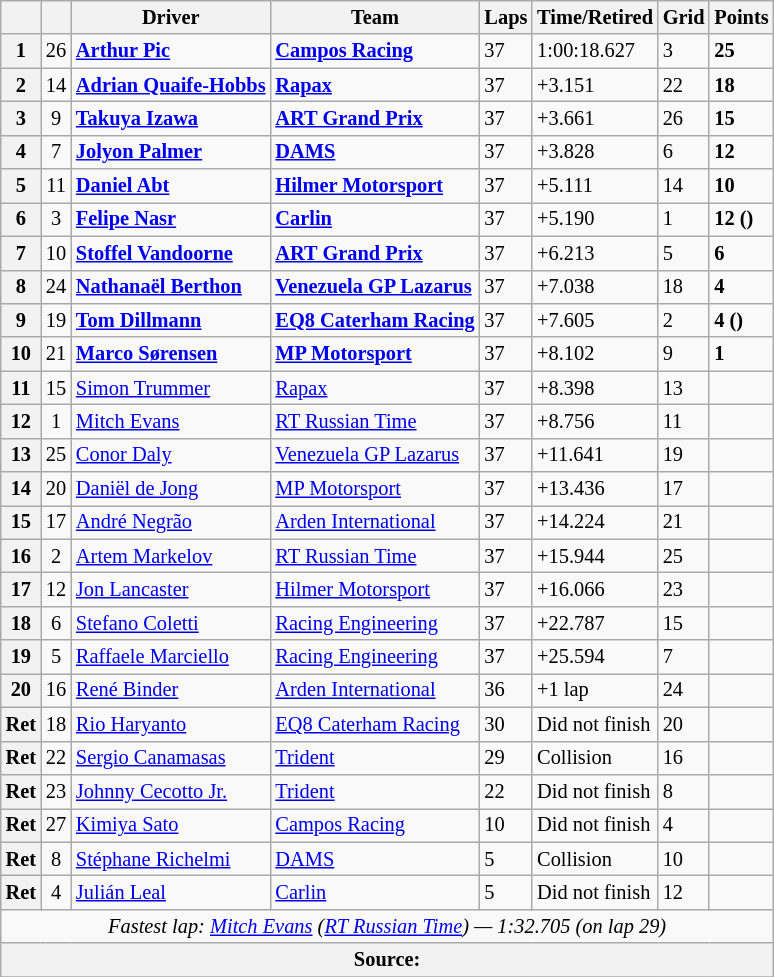<table class="wikitable" style="font-size:85%">
<tr>
<th></th>
<th></th>
<th>Driver</th>
<th>Team</th>
<th>Laps</th>
<th>Time/Retired</th>
<th>Grid</th>
<th>Points</th>
</tr>
<tr>
<th>1</th>
<td align="center">26</td>
<td> <strong><a href='#'>Arthur Pic</a></strong></td>
<td><strong><a href='#'>Campos Racing</a></strong></td>
<td>37</td>
<td>1:00:18.627</td>
<td>3</td>
<td><strong>25</strong></td>
</tr>
<tr>
<th>2</th>
<td align="center">14</td>
<td> <strong><a href='#'>Adrian Quaife-Hobbs</a></strong></td>
<td><strong><a href='#'>Rapax</a></strong></td>
<td>37</td>
<td>+3.151</td>
<td>22</td>
<td><strong>18</strong></td>
</tr>
<tr>
<th>3</th>
<td align="center">9</td>
<td> <strong><a href='#'>Takuya Izawa</a></strong></td>
<td><strong><a href='#'>ART Grand Prix</a></strong></td>
<td>37</td>
<td>+3.661</td>
<td>26</td>
<td><strong>15</strong></td>
</tr>
<tr>
<th>4</th>
<td align="center">7</td>
<td> <strong><a href='#'>Jolyon Palmer</a></strong></td>
<td><strong><a href='#'>DAMS</a></strong></td>
<td>37</td>
<td>+3.828</td>
<td>6</td>
<td><strong>12</strong></td>
</tr>
<tr>
<th>5</th>
<td align="center">11</td>
<td> <strong><a href='#'>Daniel Abt</a></strong></td>
<td><strong><a href='#'>Hilmer Motorsport</a></strong></td>
<td>37</td>
<td>+5.111</td>
<td>14</td>
<td><strong>10</strong></td>
</tr>
<tr>
<th>6</th>
<td align="center">3</td>
<td> <strong><a href='#'>Felipe Nasr</a></strong></td>
<td><strong><a href='#'>Carlin</a></strong></td>
<td>37</td>
<td>+5.190</td>
<td>1</td>
<td><strong>12</strong> <strong>()</strong></td>
</tr>
<tr>
<th>7</th>
<td align="center">10</td>
<td> <strong><a href='#'>Stoffel Vandoorne</a></strong></td>
<td><strong><a href='#'>ART Grand Prix</a></strong></td>
<td>37</td>
<td>+6.213</td>
<td>5</td>
<td><strong>6</strong></td>
</tr>
<tr>
<th>8</th>
<td align="center">24</td>
<td> <strong><a href='#'>Nathanaël Berthon</a></strong></td>
<td><strong><a href='#'>Venezuela GP Lazarus</a></strong></td>
<td>37</td>
<td>+7.038</td>
<td>18</td>
<td><strong>4</strong></td>
</tr>
<tr>
<th>9</th>
<td align="center">19</td>
<td> <strong><a href='#'>Tom Dillmann</a></strong></td>
<td><strong><a href='#'>EQ8 Caterham Racing</a></strong></td>
<td>37</td>
<td>+7.605</td>
<td>2</td>
<td><strong>4</strong> <strong>()</strong></td>
</tr>
<tr>
<th>10</th>
<td align="center">21</td>
<td> <strong><a href='#'>Marco Sørensen</a></strong></td>
<td><strong><a href='#'>MP Motorsport</a></strong></td>
<td>37</td>
<td>+8.102</td>
<td>9</td>
<td><strong>1</strong></td>
</tr>
<tr>
<th>11</th>
<td align="center">15</td>
<td> <a href='#'>Simon Trummer</a></td>
<td><a href='#'>Rapax</a></td>
<td>37</td>
<td>+8.398</td>
<td>13</td>
<td></td>
</tr>
<tr>
<th>12</th>
<td align="center">1</td>
<td> <a href='#'>Mitch Evans</a></td>
<td><a href='#'>RT Russian Time</a></td>
<td>37</td>
<td>+8.756</td>
<td>11</td>
<td></td>
</tr>
<tr>
<th>13</th>
<td align="center">25</td>
<td> <a href='#'>Conor Daly</a></td>
<td><a href='#'>Venezuela GP Lazarus</a></td>
<td>37</td>
<td>+11.641</td>
<td>19</td>
<td></td>
</tr>
<tr>
<th>14</th>
<td align="center">20</td>
<td> <a href='#'>Daniël de Jong</a></td>
<td><a href='#'>MP Motorsport</a></td>
<td>37</td>
<td>+13.436</td>
<td>17</td>
<td></td>
</tr>
<tr>
<th>15</th>
<td align="center">17</td>
<td> <a href='#'>André Negrão</a></td>
<td><a href='#'>Arden International</a></td>
<td>37</td>
<td>+14.224</td>
<td>21</td>
<td></td>
</tr>
<tr>
<th>16</th>
<td align="center">2</td>
<td> <a href='#'>Artem Markelov</a></td>
<td><a href='#'>RT Russian Time</a></td>
<td>37</td>
<td>+15.944</td>
<td>25</td>
<td></td>
</tr>
<tr>
<th>17</th>
<td align="center">12</td>
<td> <a href='#'>Jon Lancaster</a></td>
<td><a href='#'>Hilmer Motorsport</a></td>
<td>37</td>
<td>+16.066</td>
<td>23</td>
<td></td>
</tr>
<tr>
<th>18</th>
<td align="center">6</td>
<td> <a href='#'>Stefano Coletti</a></td>
<td><a href='#'>Racing Engineering</a></td>
<td>37</td>
<td>+22.787</td>
<td>15</td>
<td></td>
</tr>
<tr>
<th>19</th>
<td align="center">5</td>
<td> <a href='#'>Raffaele Marciello</a></td>
<td><a href='#'>Racing Engineering</a></td>
<td>37</td>
<td>+25.594</td>
<td>7</td>
<td></td>
</tr>
<tr>
<th>20</th>
<td align="center">16</td>
<td> <a href='#'>René Binder</a></td>
<td><a href='#'>Arden International</a></td>
<td>36</td>
<td>+1 lap</td>
<td>24</td>
<td></td>
</tr>
<tr>
<th>Ret</th>
<td align="center">18</td>
<td> <a href='#'>Rio Haryanto</a></td>
<td><a href='#'>EQ8 Caterham Racing</a></td>
<td>30</td>
<td>Did not finish</td>
<td>20</td>
<td></td>
</tr>
<tr>
<th>Ret</th>
<td align="center">22</td>
<td> <a href='#'>Sergio Canamasas</a></td>
<td><a href='#'>Trident</a></td>
<td>29</td>
<td>Collision</td>
<td>16</td>
<td></td>
</tr>
<tr>
<th>Ret</th>
<td align="center">23</td>
<td> <a href='#'>Johnny Cecotto Jr.</a></td>
<td><a href='#'>Trident</a></td>
<td>22</td>
<td>Did not finish</td>
<td>8</td>
<td></td>
</tr>
<tr>
<th>Ret</th>
<td align="center">27</td>
<td> <a href='#'>Kimiya Sato</a></td>
<td><a href='#'>Campos Racing</a></td>
<td>10</td>
<td>Did not finish</td>
<td>4</td>
<td></td>
</tr>
<tr>
<th>Ret</th>
<td align="center">8</td>
<td> <a href='#'>Stéphane Richelmi</a></td>
<td><a href='#'>DAMS</a></td>
<td>5</td>
<td>Collision</td>
<td>10</td>
<td></td>
</tr>
<tr>
<th>Ret</th>
<td align="center">4</td>
<td> <a href='#'>Julián Leal</a></td>
<td><a href='#'>Carlin</a></td>
<td>5</td>
<td>Did not finish</td>
<td>12</td>
<td></td>
</tr>
<tr>
<td colspan="8" align="center"><em>Fastest lap: <a href='#'>Mitch Evans</a> (<a href='#'>RT Russian Time</a>) — 1:32.705 (on lap 29)</em></td>
</tr>
<tr>
<th colspan="8">Source: </th>
</tr>
<tr>
</tr>
</table>
